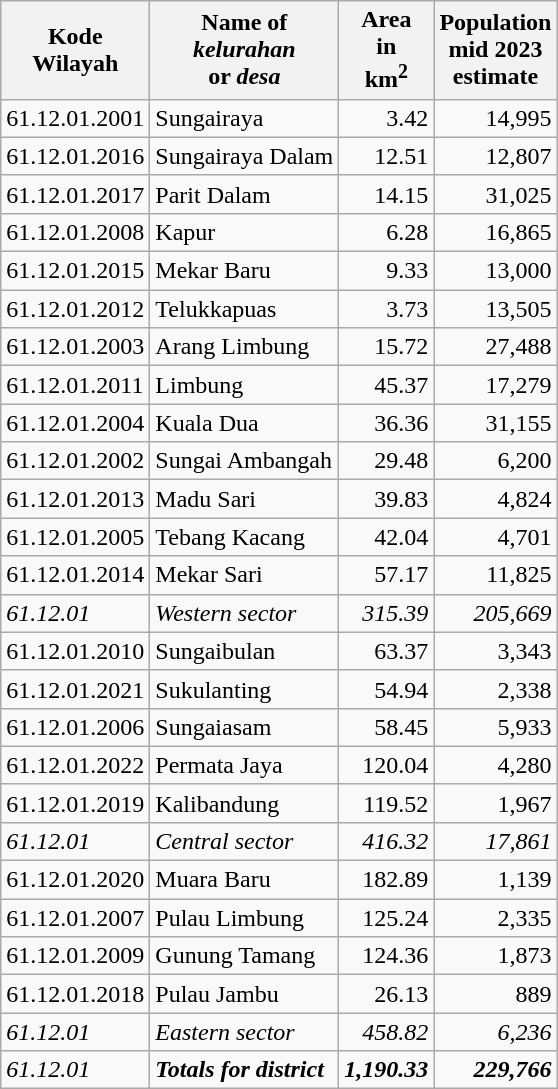<table class="wikitable">
<tr>
<th>Kode <br>Wilayah</th>
<th>Name of <br> <em>kelurahan</em><br> or <em>desa</em></th>
<th>Area <br>in <br>km<sup>2</sup></th>
<th>Population<br>mid 2023<br>estimate</th>
</tr>
<tr>
<td>61.12.01.2001</td>
<td>Sungairaya</td>
<td align="right">3.42</td>
<td align="right">14,995</td>
</tr>
<tr>
<td>61.12.01.2016</td>
<td>Sungairaya Dalam</td>
<td align="right">12.51</td>
<td align="right">12,807</td>
</tr>
<tr>
<td>61.12.01.2017</td>
<td>Parit Dalam</td>
<td align="right">14.15</td>
<td align="right">31,025</td>
</tr>
<tr>
<td>61.12.01.2008</td>
<td>Kapur</td>
<td align="right">6.28</td>
<td align="right">16,865</td>
</tr>
<tr>
<td>61.12.01.2015</td>
<td>Mekar Baru</td>
<td align="right">9.33</td>
<td align="right">13,000</td>
</tr>
<tr>
<td>61.12.01.2012</td>
<td>Telukkapuas</td>
<td align="right">3.73</td>
<td align="right">13,505</td>
</tr>
<tr>
<td>61.12.01.2003</td>
<td>Arang Limbung</td>
<td align="right">15.72</td>
<td align="right">27,488</td>
</tr>
<tr>
<td>61.12.01.2011</td>
<td>Limbung</td>
<td align="right">45.37</td>
<td align="right">17,279</td>
</tr>
<tr>
<td>61.12.01.2004</td>
<td>Kuala Dua</td>
<td align="right">36.36</td>
<td align="right">31,155</td>
</tr>
<tr>
<td>61.12.01.2002</td>
<td>Sungai Ambangah</td>
<td align="right">29.48</td>
<td align="right">6,200</td>
</tr>
<tr>
<td>61.12.01.2013</td>
<td>Madu Sari</td>
<td align="right">39.83</td>
<td align="right">4,824</td>
</tr>
<tr>
<td>61.12.01.2005</td>
<td>Tebang Kacang</td>
<td align="right">42.04</td>
<td align="right">4,701</td>
</tr>
<tr>
<td>61.12.01.2014</td>
<td>Mekar Sari</td>
<td align="right">57.17</td>
<td align="right">11,825</td>
</tr>
<tr>
<td><em>61.12.01</em></td>
<td><em>Western sector</em></td>
<td align="right"><em>315.39</em></td>
<td align="right"><em>205,669</em></td>
</tr>
<tr>
<td>61.12.01.2010</td>
<td>Sungaibulan</td>
<td align="right">63.37</td>
<td align="right">3,343</td>
</tr>
<tr>
<td>61.12.01.2021</td>
<td>Sukulanting</td>
<td align="right">54.94</td>
<td align="right">2,338</td>
</tr>
<tr>
<td>61.12.01.2006</td>
<td>Sungaiasam</td>
<td align="right">58.45</td>
<td align="right">5,933</td>
</tr>
<tr>
<td>61.12.01.2022</td>
<td>Permata Jaya</td>
<td align="right">120.04</td>
<td align="right">4,280</td>
</tr>
<tr>
<td>61.12.01.2019</td>
<td>Kalibandung</td>
<td align="right">119.52</td>
<td align="right">1,967</td>
</tr>
<tr>
<td><em>61.12.01</em></td>
<td><em>Central sector</em></td>
<td align="right"><em>416.32</em></td>
<td align="right"><em>17,861</em></td>
</tr>
<tr>
<td>61.12.01.2020</td>
<td>Muara Baru</td>
<td align="right">182.89</td>
<td align="right">1,139</td>
</tr>
<tr>
<td>61.12.01.2007</td>
<td>Pulau Limbung</td>
<td align="right">125.24</td>
<td align="right">2,335</td>
</tr>
<tr>
<td>61.12.01.2009</td>
<td>Gunung Tamang</td>
<td align="right">124.36</td>
<td align="right">1,873</td>
</tr>
<tr>
<td>61.12.01.2018</td>
<td>Pulau Jambu</td>
<td align="right">26.13</td>
<td align="right">889</td>
</tr>
<tr>
<td><em>61.12.01</em></td>
<td><em>Eastern sector</em></td>
<td align="right"><em>458.82</em></td>
<td align="right"><em>6,236</em></td>
</tr>
<tr>
<td><em>61.12.01</em></td>
<td><strong><em>Totals for district</em></strong></td>
<td align="right"><strong><em>1,190.33</em></strong></td>
<td align="right"><strong><em>229,766</em></strong></td>
</tr>
</table>
